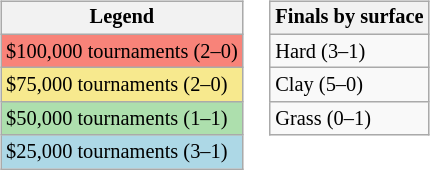<table>
<tr valign=top>
<td><br><table class=wikitable style=font-size:85%>
<tr>
<th>Legend</th>
</tr>
<tr style="background:#f88379;">
<td>$100,000 tournaments (2–0)</td>
</tr>
<tr style="background:#f7e98e;">
<td>$75,000 tournaments (2–0)</td>
</tr>
<tr style="background:#addfad;">
<td>$50,000 tournaments (1–1)</td>
</tr>
<tr style="background:lightblue;">
<td>$25,000 tournaments (3–1)</td>
</tr>
</table>
</td>
<td><br><table class=wikitable style=font-size:85%>
<tr>
<th>Finals by surface</th>
</tr>
<tr>
<td>Hard (3–1)</td>
</tr>
<tr>
<td>Clay (5–0)</td>
</tr>
<tr>
<td>Grass (0–1)</td>
</tr>
</table>
</td>
</tr>
</table>
